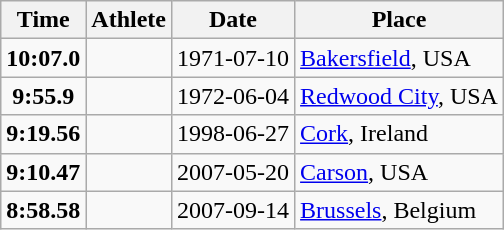<table class="wikitable">
<tr>
<th>Time</th>
<th>Athlete</th>
<th>Date</th>
<th>Place</th>
</tr>
<tr>
<td align="center"><strong>10:07.0</strong></td>
<td></td>
<td align="center">1971-07-10</td>
<td><a href='#'>Bakersfield</a>, USA</td>
</tr>
<tr>
<td align="center"><strong>9:55.9</strong></td>
<td></td>
<td align="center">1972-06-04</td>
<td><a href='#'>Redwood City</a>, USA</td>
</tr>
<tr>
<td align="center"><strong>9:19.56</strong></td>
<td></td>
<td align="center">1998-06-27</td>
<td><a href='#'>Cork</a>, Ireland</td>
</tr>
<tr>
<td align="center"><strong>9:10.47</strong></td>
<td></td>
<td align="center">2007-05-20</td>
<td><a href='#'>Carson</a>, USA</td>
</tr>
<tr>
<td align="center"><strong>8:58.58</strong></td>
<td></td>
<td align="center">2007-09-14</td>
<td><a href='#'>Brussels</a>, Belgium</td>
</tr>
</table>
